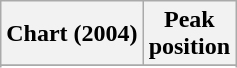<table class="wikitable sortable plainrowheaders" style="text-align:center">
<tr>
<th scope="col">Chart (2004)</th>
<th scope="col">Peak<br>position</th>
</tr>
<tr>
</tr>
<tr>
</tr>
</table>
